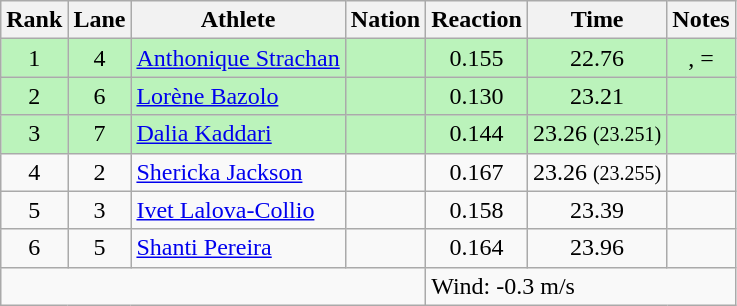<table class="wikitable sortable" style="text-align:center">
<tr>
<th>Rank</th>
<th>Lane</th>
<th>Athlete</th>
<th>Nation</th>
<th>Reaction</th>
<th>Time</th>
<th>Notes</th>
</tr>
<tr bgcolor="#bbf3bb">
<td>1</td>
<td>4</td>
<td align="left"><a href='#'>Anthonique Strachan</a></td>
<td align="left"></td>
<td>0.155</td>
<td>22.76</td>
<td>, =</td>
</tr>
<tr bgcolor="#bbf3bb">
<td>2</td>
<td>6</td>
<td align="left"><a href='#'>Lorène Bazolo</a></td>
<td align="left"></td>
<td>0.130</td>
<td>23.21</td>
<td></td>
</tr>
<tr bgcolor="#bbf3bb">
<td>3</td>
<td>7</td>
<td align="left"><a href='#'>Dalia Kaddari</a></td>
<td align="left"></td>
<td>0.144</td>
<td>23.26 <small>(23.251)</small></td>
<td></td>
</tr>
<tr>
<td>4</td>
<td>2</td>
<td align="left"><a href='#'>Shericka Jackson</a></td>
<td align="left"></td>
<td>0.167</td>
<td>23.26 <small>(23.255)</small></td>
<td></td>
</tr>
<tr>
<td>5</td>
<td>3</td>
<td align="left"><a href='#'>Ivet Lalova-Collio</a></td>
<td align="left"></td>
<td>0.158</td>
<td>23.39</td>
<td></td>
</tr>
<tr>
<td>6</td>
<td>5</td>
<td align="left"><a href='#'>Shanti Pereira</a></td>
<td align="left"></td>
<td>0.164</td>
<td>23.96</td>
<td></td>
</tr>
<tr class="sortbottom">
<td colspan="4"></td>
<td colspan="3" style="text-align:left;">Wind: -0.3 m/s</td>
</tr>
</table>
